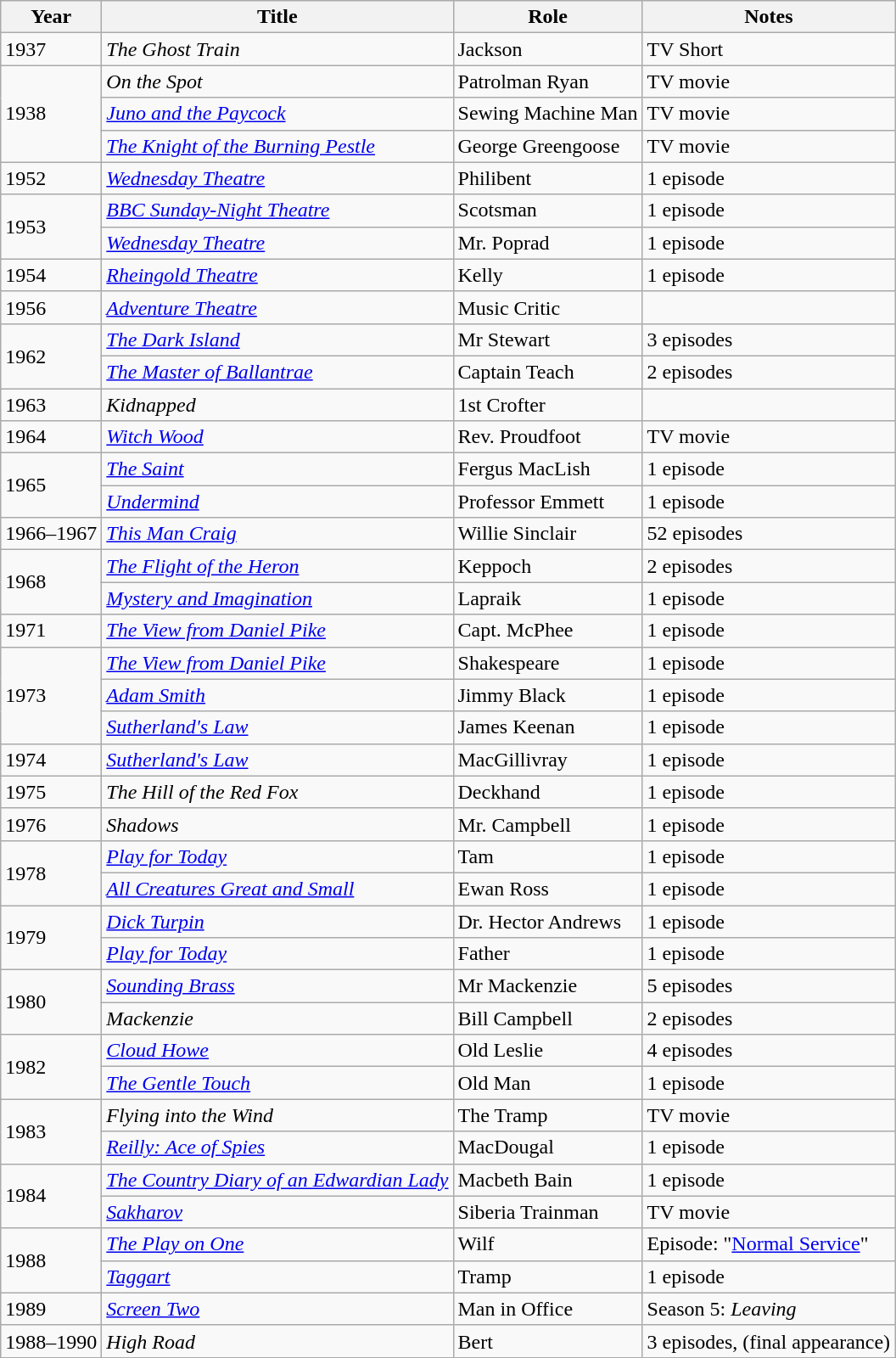<table class="wikitable sortable">
<tr>
<th>Year</th>
<th>Title</th>
<th>Role</th>
<th>Notes</th>
</tr>
<tr>
<td>1937</td>
<td><em>The Ghost Train</em></td>
<td>Jackson</td>
<td>TV Short</td>
</tr>
<tr>
<td rowspan="3">1938</td>
<td><em>On the Spot</em></td>
<td>Patrolman Ryan</td>
<td>TV movie</td>
</tr>
<tr>
<td><em><a href='#'>Juno and the Paycock</a></em></td>
<td>Sewing Machine Man</td>
<td>TV movie</td>
</tr>
<tr>
<td><em><a href='#'>The Knight of the Burning Pestle</a></em></td>
<td>George Greengoose</td>
<td>TV movie</td>
</tr>
<tr>
<td>1952</td>
<td><em><a href='#'>Wednesday Theatre</a></em></td>
<td>Philibent</td>
<td>1 episode</td>
</tr>
<tr>
<td rowspan="2">1953</td>
<td><em><a href='#'>BBC Sunday-Night Theatre</a></em></td>
<td>Scotsman</td>
<td>1 episode</td>
</tr>
<tr>
<td><em><a href='#'>Wednesday Theatre</a></em></td>
<td>Mr. Poprad</td>
<td>1 episode</td>
</tr>
<tr>
<td>1954</td>
<td><em><a href='#'>Rheingold Theatre</a></em></td>
<td>Kelly</td>
<td>1 episode</td>
</tr>
<tr>
<td>1956</td>
<td><em><a href='#'>Adventure Theatre</a></em></td>
<td>Music Critic</td>
<td></td>
</tr>
<tr>
<td rowspan="2">1962</td>
<td><em><a href='#'>The Dark Island</a></em></td>
<td>Mr Stewart</td>
<td>3 episodes</td>
</tr>
<tr>
<td><em><a href='#'>The Master of Ballantrae</a></em></td>
<td>Captain Teach</td>
<td>2 episodes</td>
</tr>
<tr>
<td>1963</td>
<td><em>Kidnapped</em></td>
<td>1st Crofter</td>
<td></td>
</tr>
<tr>
<td>1964</td>
<td><em><a href='#'>Witch Wood</a></em></td>
<td>Rev. Proudfoot</td>
<td>TV movie</td>
</tr>
<tr>
<td rowspan="2">1965</td>
<td><em><a href='#'>The Saint</a></em></td>
<td>Fergus MacLish</td>
<td>1 episode</td>
</tr>
<tr>
<td><em><a href='#'>Undermind</a></em></td>
<td>Professor Emmett</td>
<td>1 episode</td>
</tr>
<tr>
<td>1966–1967</td>
<td><em><a href='#'>This Man Craig</a></em></td>
<td>Willie Sinclair</td>
<td>52 episodes</td>
</tr>
<tr>
<td rowspan="2">1968</td>
<td><em><a href='#'>The Flight of the Heron</a></em></td>
<td>Keppoch</td>
<td>2 episodes</td>
</tr>
<tr>
<td><em><a href='#'>Mystery and Imagination</a></em></td>
<td>Lapraik</td>
<td>1 episode</td>
</tr>
<tr>
<td>1971</td>
<td><em><a href='#'>The View from Daniel Pike</a></em></td>
<td>Capt. McPhee</td>
<td>1 episode</td>
</tr>
<tr>
<td rowspan ="3">1973</td>
<td><em><a href='#'>The View from Daniel Pike</a></em></td>
<td>Shakespeare</td>
<td>1 episode</td>
</tr>
<tr>
<td><em><a href='#'>Adam Smith</a></em></td>
<td>Jimmy Black</td>
<td>1 episode</td>
</tr>
<tr>
<td><em><a href='#'>Sutherland's Law</a></em></td>
<td>James Keenan</td>
<td>1 episode</td>
</tr>
<tr>
<td>1974</td>
<td><em><a href='#'>Sutherland's Law</a></em></td>
<td>MacGillivray</td>
<td>1 episode</td>
</tr>
<tr>
<td>1975</td>
<td><em>The Hill of the Red Fox</em></td>
<td>Deckhand</td>
<td>1 episode</td>
</tr>
<tr>
<td>1976</td>
<td><em>Shadows</em></td>
<td>Mr. Campbell</td>
<td>1 episode</td>
</tr>
<tr>
<td rowspan="2">1978</td>
<td><em><a href='#'>Play for Today</a></em></td>
<td>Tam</td>
<td>1 episode</td>
</tr>
<tr>
<td><em><a href='#'>All Creatures Great and Small</a></em></td>
<td>Ewan Ross</td>
<td>1 episode</td>
</tr>
<tr>
<td rowspan="2">1979</td>
<td><em><a href='#'>Dick Turpin</a></em></td>
<td>Dr. Hector Andrews</td>
<td>1 episode</td>
</tr>
<tr>
<td><em><a href='#'>Play for Today</a></em></td>
<td>Father</td>
<td>1 episode</td>
</tr>
<tr>
<td rowspan="2">1980</td>
<td><em><a href='#'>Sounding Brass</a></em></td>
<td>Mr Mackenzie</td>
<td>5 episodes</td>
</tr>
<tr>
<td><em>Mackenzie</em></td>
<td>Bill Campbell</td>
<td>2 episodes</td>
</tr>
<tr>
<td rowspan="2">1982</td>
<td><em><a href='#'>Cloud Howe</a></em></td>
<td>Old Leslie</td>
<td>4 episodes</td>
</tr>
<tr>
<td><em><a href='#'>The Gentle Touch</a></em></td>
<td>Old Man</td>
<td>1 episode</td>
</tr>
<tr>
<td rowspan="2">1983</td>
<td><em>Flying into the Wind</em></td>
<td>The Tramp</td>
<td>TV movie</td>
</tr>
<tr>
<td><em><a href='#'>Reilly: Ace of Spies</a></em></td>
<td>MacDougal</td>
<td>1 episode</td>
</tr>
<tr>
<td rowspan="2">1984</td>
<td><em><a href='#'>The Country Diary of an Edwardian Lady</a></em></td>
<td>Macbeth Bain</td>
<td>1 episode</td>
</tr>
<tr>
<td><em><a href='#'>Sakharov</a></em></td>
<td>Siberia Trainman</td>
<td>TV movie</td>
</tr>
<tr>
<td rowspan="2">1988</td>
<td><em><a href='#'>The Play on One</a></em></td>
<td>Wilf</td>
<td>Episode: "<a href='#'>Normal Service</a>"</td>
</tr>
<tr>
<td><em><a href='#'>Taggart</a></em></td>
<td>Tramp</td>
<td>1 episode</td>
</tr>
<tr>
<td>1989</td>
<td><em><a href='#'>Screen Two</a></em></td>
<td>Man in Office</td>
<td>Season 5: <em>Leaving</em></td>
</tr>
<tr>
<td>1988–1990</td>
<td><em>High Road</em></td>
<td>Bert</td>
<td>3 episodes, (final appearance)</td>
</tr>
</table>
